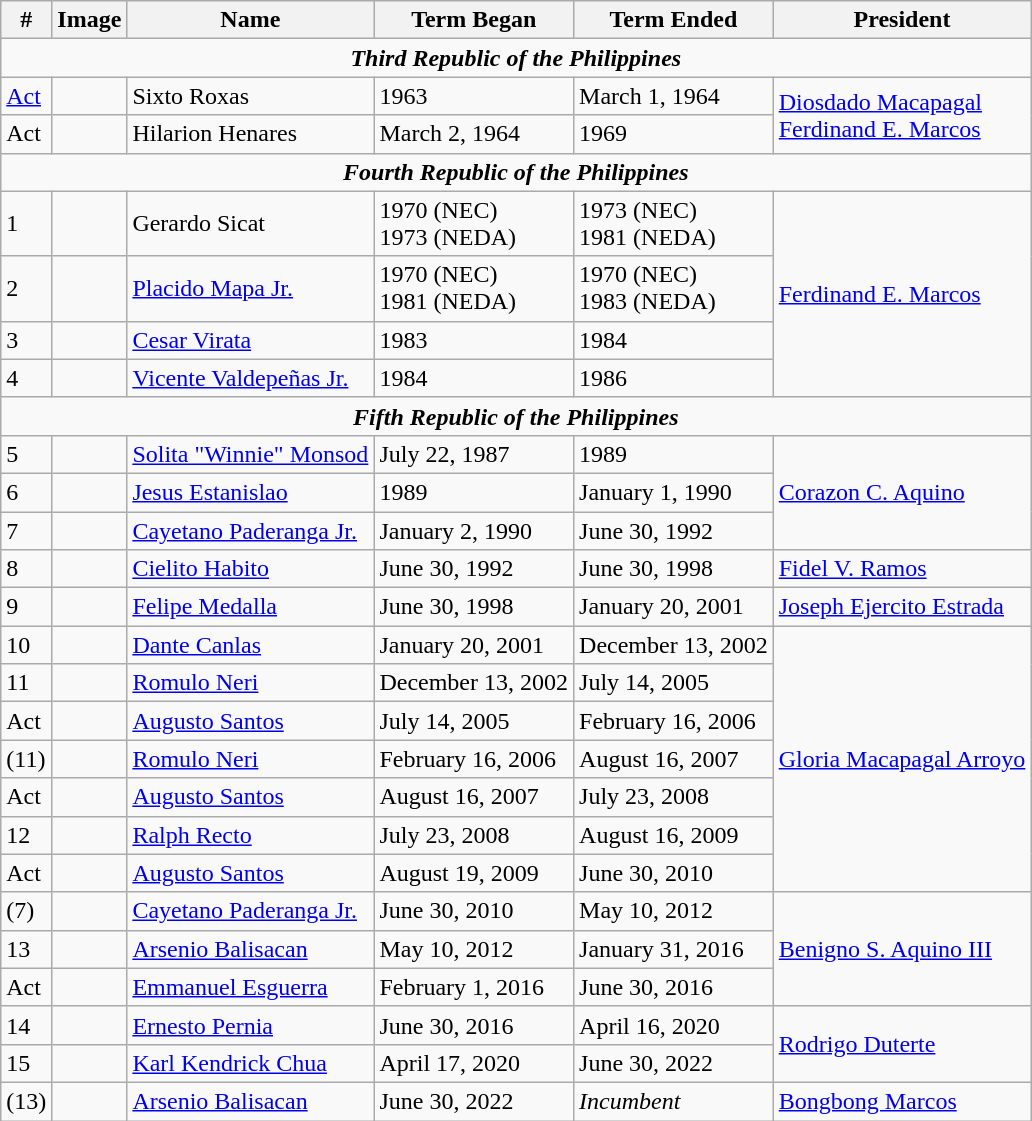<table class="wikitable" border="1">
<tr>
<th><strong>#</strong></th>
<th>Image</th>
<th>Name</th>
<th>Term Began</th>
<th>Term Ended</th>
<th>President</th>
</tr>
<tr>
<td colspan="6" align="center"><strong><em>Third Republic of the Philippines</em></strong></td>
</tr>
<tr>
<td><a href='#'>Act</a></td>
<td></td>
<td>Sixto Roxas</td>
<td>1963</td>
<td>March 1, 1964</td>
<td rowspan="2"><a href='#'>Diosdado Macapagal</a> <br> <a href='#'>Ferdinand E. Marcos</a></td>
</tr>
<tr>
<td>Act</td>
<td></td>
<td>Hilarion Henares</td>
<td>March 2, 1964</td>
<td>1969</td>
</tr>
<tr>
<td colspan="6" align="center"><strong><em>Fourth Republic of the Philippines</em></strong></td>
</tr>
<tr>
<td>1</td>
<td></td>
<td>Gerardo Sicat</td>
<td>1970 (NEC)<br>1973 (NEDA)</td>
<td>1973 (NEC)<br>1981 (NEDA)</td>
<td rowspan="4"><a href='#'>Ferdinand E. Marcos</a></td>
</tr>
<tr>
<td>2</td>
<td></td>
<td><a href='#'>Placido Mapa Jr.</a></td>
<td>1970 (NEC)<br>1981 (NEDA)</td>
<td>1970 (NEC)<br>1983 (NEDA)</td>
</tr>
<tr>
<td>3</td>
<td></td>
<td><a href='#'>Cesar Virata</a></td>
<td>1983</td>
<td>1984</td>
</tr>
<tr>
<td>4</td>
<td></td>
<td><a href='#'>Vicente Valdepeñas Jr.</a></td>
<td>1984</td>
<td>1986</td>
</tr>
<tr>
<td colspan="6" align="center"><strong><em>Fifth Republic of the Philippines</em></strong></td>
</tr>
<tr>
<td>5</td>
<td></td>
<td><a href='#'>Solita "Winnie" Monsod</a></td>
<td>July 22, 1987</td>
<td>1989</td>
<td rowspan="3"><a href='#'>Corazon C. Aquino</a></td>
</tr>
<tr>
<td>6</td>
<td></td>
<td><a href='#'>Jesus Estanislao</a></td>
<td>1989</td>
<td>January 1, 1990</td>
</tr>
<tr>
<td>7</td>
<td></td>
<td><a href='#'>Cayetano Paderanga Jr.</a></td>
<td>January 2, 1990</td>
<td>June 30, 1992</td>
</tr>
<tr>
<td>8</td>
<td></td>
<td><a href='#'>Cielito Habito</a></td>
<td>June 30, 1992</td>
<td>June 30, 1998</td>
<td><a href='#'>Fidel V. Ramos</a></td>
</tr>
<tr>
<td>9</td>
<td></td>
<td><a href='#'>Felipe Medalla</a></td>
<td>June 30, 1998</td>
<td>January 20, 2001</td>
<td><a href='#'>Joseph Ejercito Estrada</a></td>
</tr>
<tr>
<td>10</td>
<td></td>
<td><a href='#'>Dante Canlas</a></td>
<td>January 20, 2001</td>
<td>December 13, 2002</td>
<td rowspan="7"><a href='#'>Gloria Macapagal Arroyo</a></td>
</tr>
<tr>
<td>11</td>
<td></td>
<td><a href='#'>Romulo Neri</a></td>
<td>December 13, 2002</td>
<td>July 14, 2005</td>
</tr>
<tr>
<td>Act</td>
<td></td>
<td><a href='#'>Augusto Santos</a></td>
<td>July 14, 2005</td>
<td>February 16, 2006</td>
</tr>
<tr>
<td>(11)</td>
<td></td>
<td><a href='#'>Romulo Neri</a></td>
<td>February 16, 2006</td>
<td>August 16, 2007</td>
</tr>
<tr>
<td>Act</td>
<td></td>
<td><a href='#'>Augusto Santos</a></td>
<td>August 16, 2007</td>
<td>July 23, 2008</td>
</tr>
<tr>
<td>12</td>
<td></td>
<td><a href='#'>Ralph Recto</a></td>
<td>July 23, 2008</td>
<td>August 16, 2009</td>
</tr>
<tr>
<td>Act</td>
<td></td>
<td><a href='#'>Augusto Santos</a></td>
<td>August 19, 2009</td>
<td>June 30, 2010</td>
</tr>
<tr>
<td>(7)</td>
<td></td>
<td><a href='#'>Cayetano Paderanga Jr.</a></td>
<td>June 30, 2010</td>
<td>May 10, 2012</td>
<td rowspan="3"><a href='#'>Benigno S. Aquino III</a></td>
</tr>
<tr>
<td>13</td>
<td></td>
<td><a href='#'>Arsenio Balisacan</a></td>
<td>May 10, 2012</td>
<td>January 31, 2016</td>
</tr>
<tr>
<td>Act</td>
<td></td>
<td><a href='#'>Emmanuel Esguerra</a></td>
<td>February 1, 2016</td>
<td>June 30, 2016</td>
</tr>
<tr>
<td>14</td>
<td></td>
<td><a href='#'>Ernesto Pernia</a></td>
<td>June 30, 2016</td>
<td>April 16, 2020</td>
<td rowspan="2"><a href='#'>Rodrigo Duterte</a></td>
</tr>
<tr>
<td>15</td>
<td></td>
<td><a href='#'>Karl Kendrick Chua</a></td>
<td>April 17, 2020</td>
<td>June 30, 2022</td>
</tr>
<tr>
<td>(13)</td>
<td></td>
<td><a href='#'>Arsenio Balisacan</a></td>
<td>June 30, 2022</td>
<td><em>Incumbent</em></td>
<td><a href='#'>Bongbong Marcos</a></td>
</tr>
</table>
